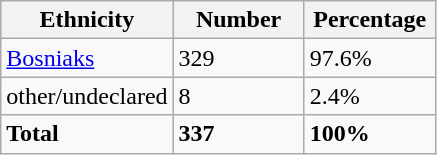<table class="wikitable">
<tr>
<th width="100px">Ethnicity</th>
<th width="80px">Number</th>
<th width="80px">Percentage</th>
</tr>
<tr>
<td><a href='#'>Bosniaks</a></td>
<td>329</td>
<td>97.6%</td>
</tr>
<tr>
<td>other/undeclared</td>
<td>8</td>
<td>2.4%</td>
</tr>
<tr>
<td><strong>Total</strong></td>
<td><strong>337</strong></td>
<td><strong>100%</strong></td>
</tr>
</table>
